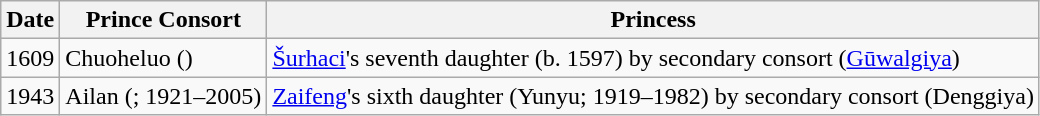<table class="wikitable">
<tr>
<th>Date</th>
<th>Prince Consort</th>
<th>Princess</th>
</tr>
<tr>
<td>1609</td>
<td>Chuoheluo ()</td>
<td><a href='#'>Šurhaci</a>'s seventh daughter (b. 1597) by secondary consort (<a href='#'>Gūwalgiya</a>)</td>
</tr>
<tr>
<td>1943</td>
<td>Ailan (; 1921–2005)</td>
<td><a href='#'>Zaifeng</a>'s sixth daughter (Yunyu; 1919–1982) by secondary consort (Denggiya)</td>
</tr>
</table>
